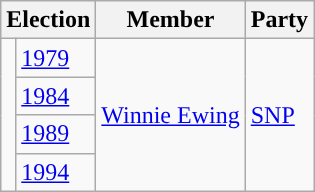<table class="wikitable">
<tr>
<th colspan="2">Election</th>
<th>Member</th>
<th>Party</th>
</tr>
<tr>
<td rowspan="4" style="background-color: "></td>
<td><a href='#'>1979</a></td>
<td rowspan="4"><a href='#'>Winnie Ewing</a></td>
<td rowspan="4"><a href='#'>SNP</a></td>
</tr>
<tr>
<td><a href='#'>1984</a></td>
</tr>
<tr>
<td><a href='#'>1989</a></td>
</tr>
<tr>
<td><a href='#'>1994</a></td>
</tr>
</table>
